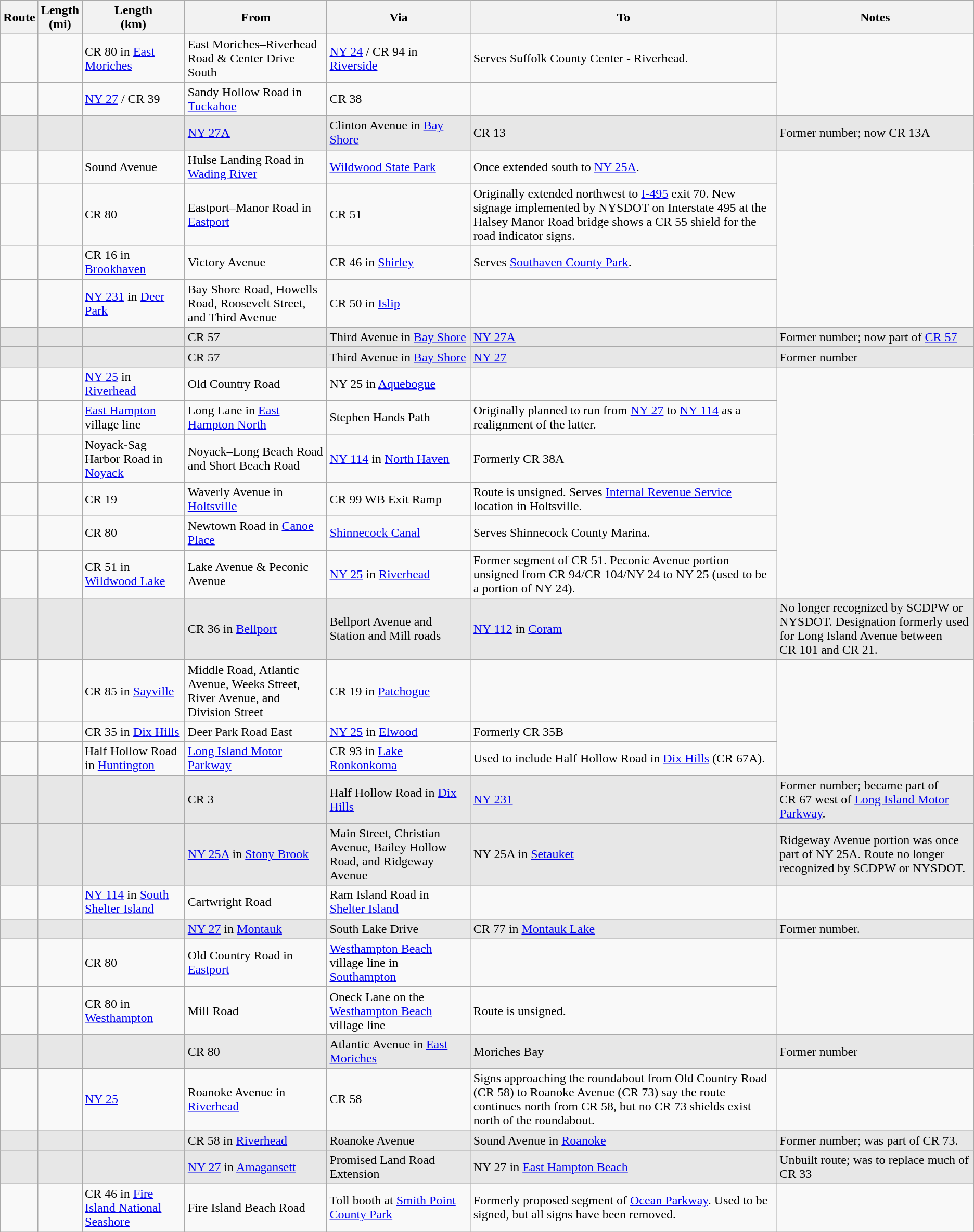<table class="wikitable sortable">
<tr>
<th>Route</th>
<th>Length<br>(mi)</th>
<th>Length<br>(km)</th>
<th class="unsortable">From</th>
<th class="unsortable">Via</th>
<th class="unsortable">To</th>
<th class="unsortable">Notes</th>
</tr>
<tr>
<td></td>
<td></td>
<td>CR 80 in <a href='#'>East Moriches</a></td>
<td>East Moriches–Riverhead Road & Center Drive South</td>
<td><a href='#'>NY&nbsp;24</a> / CR 94 in <a href='#'>Riverside</a></td>
<td>Serves Suffolk County Center - Riverhead.</td>
</tr>
<tr>
<td></td>
<td></td>
<td><a href='#'>NY&nbsp;27</a> / CR 39</td>
<td>Sandy Hollow Road in <a href='#'>Tuckahoe</a></td>
<td>CR 38</td>
<td></td>
</tr>
<tr style="background-color:#e7e7e7">
<td></td>
<td></td>
<td></td>
<td><a href='#'>NY&nbsp;27A</a></td>
<td>Clinton Avenue in <a href='#'>Bay Shore</a></td>
<td>CR 13</td>
<td>Former number; now CR 13A</td>
</tr>
<tr>
<td></td>
<td></td>
<td>Sound Avenue</td>
<td>Hulse Landing Road in <a href='#'>Wading River</a></td>
<td><a href='#'>Wildwood State Park</a></td>
<td>Once extended south to <a href='#'>NY&nbsp;25A</a>.</td>
</tr>
<tr>
<td></td>
<td></td>
<td>CR 80</td>
<td>Eastport–Manor Road in <a href='#'>Eastport</a></td>
<td>CR 51</td>
<td>Originally extended northwest to <a href='#'>I-495</a> exit 70. New signage implemented by NYSDOT on Interstate 495 at the Halsey Manor Road bridge shows a CR 55 shield for the road indicator signs.</td>
</tr>
<tr>
<td></td>
<td></td>
<td>CR 16 in <a href='#'>Brookhaven</a></td>
<td>Victory Avenue</td>
<td>CR 46 in <a href='#'>Shirley</a></td>
<td>Serves <a href='#'>Southaven County Park</a>.</td>
</tr>
<tr>
<td></td>
<td></td>
<td><a href='#'>NY&nbsp;231</a> in <a href='#'>Deer Park</a></td>
<td>Bay Shore Road, Howells Road, Roosevelt Street, and Third Avenue</td>
<td>CR 50 in <a href='#'>Islip</a></td>
<td></td>
</tr>
<tr style="background-color:#e7e7e7">
<td></td>
<td></td>
<td></td>
<td>CR 57</td>
<td>Third Avenue in <a href='#'>Bay Shore</a></td>
<td><a href='#'>NY&nbsp;27A</a></td>
<td>Former number; now part of <a href='#'>CR 57</a></td>
</tr>
<tr style="background-color:#e7e7e7">
<td></td>
<td></td>
<td></td>
<td>CR 57</td>
<td>Third Avenue in <a href='#'>Bay Shore</a></td>
<td><a href='#'>NY&nbsp;27</a></td>
<td>Former number</td>
</tr>
<tr>
<td></td>
<td></td>
<td><a href='#'>NY&nbsp;25</a> in <a href='#'>Riverhead</a></td>
<td>Old Country Road</td>
<td>NY 25 in <a href='#'>Aquebogue</a></td>
<td></td>
</tr>
<tr>
<td></td>
<td></td>
<td><a href='#'>East Hampton</a> village line</td>
<td>Long Lane in <a href='#'>East Hampton North</a></td>
<td>Stephen Hands Path</td>
<td>Originally planned to run from <a href='#'>NY&nbsp;27</a> to <a href='#'>NY&nbsp;114</a> as a realignment of the latter.</td>
</tr>
<tr>
<td></td>
<td></td>
<td>Noyack-Sag Harbor Road in <a href='#'>Noyack</a></td>
<td>Noyack–Long Beach Road and Short Beach Road</td>
<td><a href='#'>NY&nbsp;114</a> in <a href='#'>North Haven</a></td>
<td>Formerly CR 38A</td>
</tr>
<tr>
<td></td>
<td></td>
<td>CR 19</td>
<td>Waverly Avenue in <a href='#'>Holtsville</a></td>
<td>CR 99 WB Exit Ramp</td>
<td>Route is unsigned. Serves <a href='#'>Internal Revenue Service</a> location in Holtsville.</td>
</tr>
<tr>
<td></td>
<td></td>
<td>CR 80</td>
<td>Newtown Road in <a href='#'>Canoe Place</a></td>
<td><a href='#'>Shinnecock Canal</a></td>
<td>Serves Shinnecock County Marina.</td>
</tr>
<tr>
<td></td>
<td></td>
<td>CR 51 in <a href='#'>Wildwood Lake</a></td>
<td>Lake Avenue & Peconic Avenue</td>
<td><a href='#'>NY&nbsp;25</a> in <a href='#'>Riverhead</a></td>
<td>Former segment of CR 51. Peconic Avenue portion unsigned from CR 94/CR 104/NY 24 to NY 25 (used to be a portion of NY 24).</td>
</tr>
<tr style="background-color:#e7e7e7">
<td></td>
<td></td>
<td></td>
<td>CR 36 in <a href='#'>Bellport</a></td>
<td>Bellport Avenue and Station and Mill roads</td>
<td><a href='#'>NY&nbsp;112</a> in <a href='#'>Coram</a></td>
<td>No longer recognized by SCDPW or NYSDOT. Designation formerly used for Long Island Avenue between CR 101 and CR 21.</td>
</tr>
<tr>
<td></td>
<td></td>
<td>CR 85 in <a href='#'>Sayville</a></td>
<td>Middle Road, Atlantic Avenue, Weeks Street, River Avenue, and Division Street</td>
<td>CR 19 in <a href='#'>Patchogue</a></td>
<td></td>
</tr>
<tr>
<td></td>
<td></td>
<td>CR 35 in <a href='#'>Dix Hills</a></td>
<td>Deer Park Road East</td>
<td><a href='#'>NY&nbsp;25</a> in <a href='#'>Elwood</a></td>
<td>Formerly CR 35B</td>
</tr>
<tr>
<td></td>
<td></td>
<td>Half Hollow Road in <a href='#'>Huntington</a></td>
<td><a href='#'>Long Island Motor Parkway</a></td>
<td>CR 93 in <a href='#'>Lake Ronkonkoma</a></td>
<td>Used to include Half Hollow Road in <a href='#'>Dix Hills</a> (CR 67A).</td>
</tr>
<tr style="background-color:#e7e7e7">
<td></td>
<td></td>
<td></td>
<td>CR 3</td>
<td>Half Hollow Road in <a href='#'>Dix Hills</a></td>
<td><a href='#'>NY&nbsp;231</a></td>
<td>Former number; became part of CR 67 west of <a href='#'>Long Island Motor Parkway</a>.</td>
</tr>
<tr style="background-color:#e7e7e7">
<td></td>
<td></td>
<td></td>
<td><a href='#'>NY&nbsp;25A</a> in <a href='#'>Stony Brook</a></td>
<td>Main Street, Christian Avenue, Bailey Hollow Road, and Ridgeway Avenue</td>
<td>NY 25A in <a href='#'>Setauket</a></td>
<td>Ridgeway Avenue portion was once part of NY 25A. Route no longer recognized by SCDPW or NYSDOT.</td>
</tr>
<tr>
<td></td>
<td></td>
<td><a href='#'>NY&nbsp;114</a> in <a href='#'>South Shelter Island</a></td>
<td>Cartwright Road</td>
<td>Ram Island Road in <a href='#'>Shelter Island</a></td>
<td></td>
</tr>
<tr style="background-color:#e7e7e7">
<td></td>
<td></td>
<td></td>
<td><a href='#'>NY&nbsp;27</a> in <a href='#'>Montauk</a></td>
<td>South Lake Drive</td>
<td>CR 77 in <a href='#'>Montauk Lake</a></td>
<td>Former number.</td>
</tr>
<tr>
<td></td>
<td></td>
<td>CR 80</td>
<td>Old Country Road in <a href='#'>Eastport</a></td>
<td><a href='#'>Westhampton Beach</a> village line in <a href='#'>Southampton</a></td>
<td></td>
</tr>
<tr>
<td></td>
<td></td>
<td>CR 80 in <a href='#'>Westhampton</a></td>
<td>Mill Road</td>
<td>Oneck Lane on the <a href='#'>Westhampton Beach</a> village line</td>
<td>Route is unsigned.</td>
</tr>
<tr style="background-color:#e7e7e7">
<td></td>
<td></td>
<td></td>
<td>CR 80</td>
<td>Atlantic Avenue in <a href='#'>East Moriches</a></td>
<td>Moriches Bay</td>
<td>Former number</td>
</tr>
<tr>
<td></td>
<td></td>
<td><a href='#'>NY&nbsp;25</a></td>
<td>Roanoke Avenue in <a href='#'>Riverhead</a></td>
<td>CR 58</td>
<td>Signs approaching the roundabout from Old Country Road (CR 58) to Roanoke Avenue (CR 73) say the route continues north from CR 58, but no CR 73 shields exist north of the roundabout.</td>
</tr>
<tr style="background-color:#e7e7e7">
<td></td>
<td></td>
<td></td>
<td>CR 58 in <a href='#'>Riverhead</a></td>
<td>Roanoke Avenue</td>
<td>Sound Avenue in <a href='#'>Roanoke</a></td>
<td>Former number; was part of CR 73.</td>
</tr>
<tr style="background-color:#e7e7e7">
<td></td>
<td></td>
<td></td>
<td><a href='#'>NY&nbsp;27</a> in <a href='#'>Amagansett</a></td>
<td>Promised Land Road Extension</td>
<td>NY 27 in <a href='#'>East Hampton Beach</a></td>
<td>Unbuilt route; was to replace much of CR 33</td>
</tr>
<tr>
<td></td>
<td></td>
<td>CR 46 in <a href='#'>Fire Island National Seashore</a></td>
<td>Fire Island Beach Road</td>
<td>Toll booth at <a href='#'>Smith Point County Park</a></td>
<td>Formerly proposed segment of <a href='#'>Ocean Parkway</a>. Used to be signed, but all signs have been removed.</td>
</tr>
</table>
